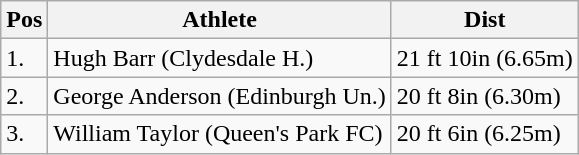<table class="wikitable">
<tr>
<th>Pos</th>
<th>Athlete</th>
<th>Dist</th>
</tr>
<tr>
<td>1.</td>
<td>Hugh Barr (Clydesdale H.)</td>
<td>21 ft 10in (6.65m)</td>
</tr>
<tr>
<td>2.</td>
<td>George Anderson (Edinburgh Un.)</td>
<td>20 ft 8in (6.30m)</td>
</tr>
<tr>
<td>3.</td>
<td>William Taylor (Queen's Park FC)</td>
<td>20 ft 6in (6.25m)</td>
</tr>
</table>
